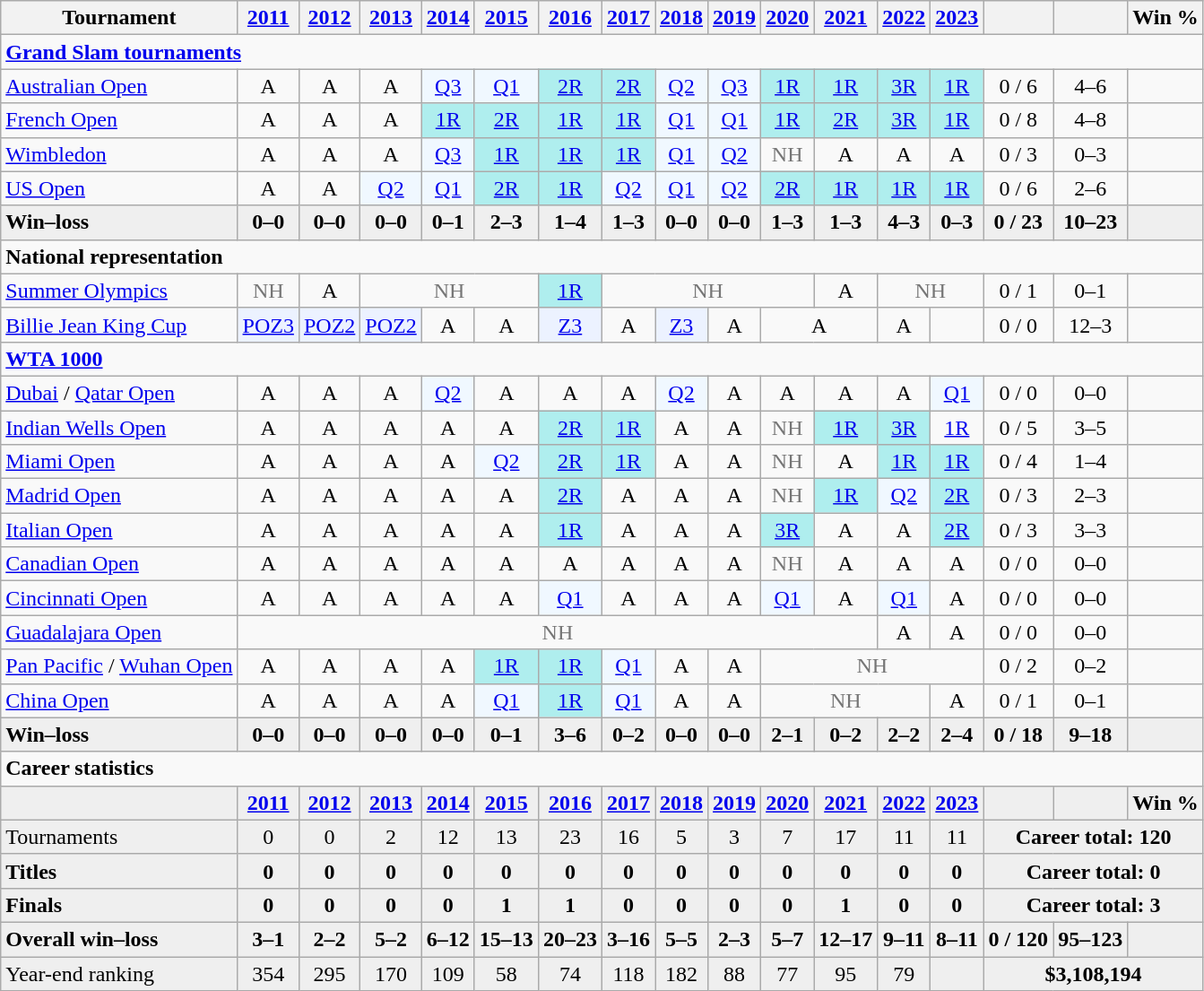<table class="wikitable nowrap" style=text-align:center>
<tr>
<th>Tournament</th>
<th><a href='#'>2011</a></th>
<th><a href='#'>2012</a></th>
<th><a href='#'>2013</a></th>
<th><a href='#'>2014</a></th>
<th><a href='#'>2015</a></th>
<th><a href='#'>2016</a></th>
<th><a href='#'>2017</a></th>
<th><a href='#'>2018</a></th>
<th><a href='#'>2019</a></th>
<th><a href='#'>2020</a></th>
<th><a href='#'>2021</a></th>
<th><a href='#'>2022</a></th>
<th><a href='#'>2023</a></th>
<th></th>
<th></th>
<th>Win %</th>
</tr>
<tr>
<td colspan=17 style=text-align:left><strong><a href='#'>Grand Slam tournaments</a></strong></td>
</tr>
<tr>
<td style=text-align:left><a href='#'>Australian Open</a></td>
<td>A</td>
<td>A</td>
<td>A</td>
<td style=background:#f0f8ff><a href='#'>Q3</a></td>
<td style=background:#f0f8ff><a href='#'>Q1</a></td>
<td style=background:#afeeee><a href='#'>2R</a></td>
<td style=background:#afeeee><a href='#'>2R</a></td>
<td style=background:#f0f8ff><a href='#'>Q2</a></td>
<td style=background:#f0f8ff><a href='#'>Q3</a></td>
<td style=background:#afeeee><a href='#'>1R</a></td>
<td style=background:#afeeee><a href='#'>1R</a></td>
<td style=background:#afeeee><a href='#'>3R</a></td>
<td style=background:#afeeee><a href='#'>1R</a></td>
<td>0 / 6</td>
<td>4–6</td>
<td></td>
</tr>
<tr>
<td style=text-align:left><a href='#'>French Open</a></td>
<td>A</td>
<td>A</td>
<td>A</td>
<td style=background:#afeeee><a href='#'>1R</a></td>
<td style=background:#afeeee><a href='#'>2R</a></td>
<td style=background:#afeeee><a href='#'>1R</a></td>
<td style=background:#afeeee><a href='#'>1R</a></td>
<td style=background:#f0f8ff><a href='#'>Q1</a></td>
<td style=background:#f0f8ff><a href='#'>Q1</a></td>
<td style=background:#afeeee><a href='#'>1R</a></td>
<td style=background:#afeeee><a href='#'>2R</a></td>
<td style=background:#afeeee><a href='#'>3R</a></td>
<td style=background:#afeeee><a href='#'>1R</a></td>
<td>0 / 8</td>
<td>4–8</td>
<td></td>
</tr>
<tr>
<td style=text-align:left><a href='#'>Wimbledon</a></td>
<td>A</td>
<td>A</td>
<td>A</td>
<td style=background:#f0f8ff><a href='#'>Q3</a></td>
<td style=background:#afeeee><a href='#'>1R</a></td>
<td style=background:#afeeee><a href='#'>1R</a></td>
<td style=background:#afeeee><a href='#'>1R</a></td>
<td style=background:#f0f8ff><a href='#'>Q1</a></td>
<td style=background:#f0f8ff><a href='#'>Q2</a></td>
<td style=color:#767676>NH</td>
<td>A</td>
<td>A</td>
<td>A</td>
<td>0 / 3</td>
<td>0–3</td>
<td></td>
</tr>
<tr>
<td style=text-align:left><a href='#'>US Open</a></td>
<td>A</td>
<td>A</td>
<td style=background:#f0f8ff><a href='#'>Q2</a></td>
<td style=background:#f0f8ff><a href='#'>Q1</a></td>
<td style=background:#afeeee><a href='#'>2R</a></td>
<td style=background:#afeeee><a href='#'>1R</a></td>
<td style=background:#f0f8ff><a href='#'>Q2</a></td>
<td style=background:#f0f8ff><a href='#'>Q1</a></td>
<td style=background:#f0f8ff><a href='#'>Q2</a></td>
<td style=background:#afeeee><a href='#'>2R</a></td>
<td style=background:#afeeee><a href='#'>1R</a></td>
<td style=background:#afeeee><a href='#'>1R</a></td>
<td style=background:#afeeee><a href='#'>1R</a></td>
<td>0 / 6</td>
<td>2–6</td>
<td></td>
</tr>
<tr style=font-weight:bold;background:#efefef>
<td style=text-align:left>Win–loss</td>
<td>0–0</td>
<td>0–0</td>
<td>0–0</td>
<td>0–1</td>
<td>2–3</td>
<td>1–4</td>
<td>1–3</td>
<td>0–0</td>
<td>0–0</td>
<td>1–3</td>
<td>1–3</td>
<td>4–3</td>
<td>0–3</td>
<td>0 / 23</td>
<td>10–23</td>
<td></td>
</tr>
<tr>
<td colspan=17 style=text-align:left><strong>National representation</strong></td>
</tr>
<tr>
<td style=text-align:left><a href='#'>Summer Olympics</a></td>
<td style=color:#767676>NH</td>
<td>A</td>
<td colspan=3 style=color:#767676>NH</td>
<td style=background:#afeeee><a href='#'>1R</a></td>
<td colspan=4 style=color:#767676>NH</td>
<td>A</td>
<td colspan=2 style=color:#767676>NH</td>
<td>0 / 1</td>
<td>0–1</td>
<td></td>
</tr>
<tr>
<td style=text-align:left><a href='#'>Billie Jean King Cup</a></td>
<td style=background:#ecf2ff><a href='#'>POZ3</a></td>
<td style=background:#ecf2ff><a href='#'>POZ2</a></td>
<td style=background:#ecf2ff><a href='#'>POZ2</a></td>
<td>A</td>
<td>A</td>
<td style=background:#ecf2ff><a href='#'>Z3</a></td>
<td>A</td>
<td style=background:#ecf2ff><a href='#'>Z3</a></td>
<td>A</td>
<td colspan=2>A</td>
<td>A</td>
<td></td>
<td>0 / 0</td>
<td>12–3</td>
<td></td>
</tr>
<tr>
<td colspan=17 style=text-align:left><strong><a href='#'>WTA 1000</a></strong></td>
</tr>
<tr>
<td style=text-align:left><a href='#'>Dubai</a> / <a href='#'>Qatar Open</a></td>
<td>A</td>
<td>A</td>
<td>A</td>
<td style=background:#f0f8ff><a href='#'>Q2</a></td>
<td>A</td>
<td>A</td>
<td>A</td>
<td style=background:#f0f8ff><a href='#'>Q2</a></td>
<td>A</td>
<td>A</td>
<td>A</td>
<td>A</td>
<td style=background:#f0f8ff><a href='#'>Q1</a></td>
<td>0 / 0</td>
<td>0–0</td>
<td></td>
</tr>
<tr>
<td style=text-align:left><a href='#'>Indian Wells Open</a></td>
<td>A</td>
<td>A</td>
<td>A</td>
<td>A</td>
<td>A</td>
<td style=background:#afeeee><a href='#'>2R</a></td>
<td style=background:#afeeee><a href='#'>1R</a></td>
<td>A</td>
<td>A</td>
<td style=color:#767676>NH</td>
<td style=background:#afeeee><a href='#'>1R</a></td>
<td style=background:#afeeee><a href='#'>3R</a></td>
<td><a href='#'>1R</a></td>
<td>0 / 5</td>
<td>3–5</td>
<td></td>
</tr>
<tr>
<td style=text-align:left><a href='#'>Miami Open</a></td>
<td>A</td>
<td>A</td>
<td>A</td>
<td>A</td>
<td style=background:#f0f8ff><a href='#'>Q2</a></td>
<td style=background:#afeeee><a href='#'>2R</a></td>
<td style=background:#afeeee><a href='#'>1R</a></td>
<td>A</td>
<td>A</td>
<td style=color:#767676>NH</td>
<td>A</td>
<td style=background:#afeeee><a href='#'>1R</a></td>
<td style=background:#afeeee><a href='#'>1R</a></td>
<td>0 / 4</td>
<td>1–4</td>
<td></td>
</tr>
<tr>
<td style=text-align:left><a href='#'>Madrid Open</a></td>
<td>A</td>
<td>A</td>
<td>A</td>
<td>A</td>
<td>A</td>
<td style=background:#afeeee><a href='#'>2R</a></td>
<td>A</td>
<td>A</td>
<td>A</td>
<td style=color:#767676>NH</td>
<td style=background:#afeeee><a href='#'>1R</a></td>
<td style=background:#f0f8ff><a href='#'>Q2</a></td>
<td style=background:#afeeee><a href='#'>2R</a></td>
<td>0 / 3</td>
<td>2–3</td>
<td></td>
</tr>
<tr>
<td style=text-align:left><a href='#'>Italian Open</a></td>
<td>A</td>
<td>A</td>
<td>A</td>
<td>A</td>
<td>A</td>
<td style=background:#afeeee><a href='#'>1R</a></td>
<td>A</td>
<td>A</td>
<td>A</td>
<td style=background:#afeeee><a href='#'>3R</a></td>
<td>A</td>
<td>A</td>
<td style=background:#afeeee><a href='#'>2R</a></td>
<td>0 / 3</td>
<td>3–3</td>
<td></td>
</tr>
<tr>
<td style=text-align:left><a href='#'>Canadian Open</a></td>
<td>A</td>
<td>A</td>
<td>A</td>
<td>A</td>
<td>A</td>
<td>A</td>
<td>A</td>
<td>A</td>
<td>A</td>
<td style=color:#767676>NH</td>
<td>A</td>
<td>A</td>
<td>A</td>
<td>0 / 0</td>
<td>0–0</td>
<td></td>
</tr>
<tr>
<td style=text-align:left><a href='#'>Cincinnati Open</a></td>
<td>A</td>
<td>A</td>
<td>A</td>
<td>A</td>
<td>A</td>
<td style=background:#f0f8ff><a href='#'>Q1</a></td>
<td>A</td>
<td>A</td>
<td>A</td>
<td style=background:#f0f8ff><a href='#'>Q1</a></td>
<td>A</td>
<td style=background:#f0f8ff><a href='#'>Q1</a></td>
<td>A</td>
<td>0 / 0</td>
<td>0–0</td>
<td></td>
</tr>
<tr>
<td style=text-align:left><a href='#'>Guadalajara Open</a></td>
<td colspan=11 style=color:#767676>NH</td>
<td>A</td>
<td>A</td>
<td>0 / 0</td>
<td>0–0</td>
<td></td>
</tr>
<tr>
<td style="text-align:left"><a href='#'>Pan Pacific</a> / <a href='#'>Wuhan Open</a></td>
<td>A</td>
<td>A</td>
<td>A</td>
<td>A</td>
<td style="background:#afeeee"><a href='#'>1R</a></td>
<td style="background:#afeeee"><a href='#'>1R</a></td>
<td style="background:#f0f8ff"><a href='#'>Q1</a></td>
<td>A</td>
<td>A</td>
<td colspan="4" style="color:#767676">NH</td>
<td>0 / 2</td>
<td>0–2</td>
<td></td>
</tr>
<tr>
<td style="text-align:left"><a href='#'>China Open</a></td>
<td>A</td>
<td>A</td>
<td>A</td>
<td>A</td>
<td style="background:#f0f8ff"><a href='#'>Q1</a></td>
<td style="background:#afeeee"><a href='#'>1R</a></td>
<td style="background:#f0f8ff"><a href='#'>Q1</a></td>
<td>A</td>
<td>A</td>
<td colspan="3" style="color:#767676">NH</td>
<td>A</td>
<td>0 / 1</td>
<td>0–1</td>
<td></td>
</tr>
<tr style=font-weight:bold;background:#efefef>
<td style=text-align:left>Win–loss</td>
<td>0–0</td>
<td>0–0</td>
<td>0–0</td>
<td>0–0</td>
<td>0–1</td>
<td>3–6</td>
<td>0–2</td>
<td>0–0</td>
<td>0–0</td>
<td>2–1</td>
<td>0–2</td>
<td>2–2</td>
<td>2–4</td>
<td>0 / 18</td>
<td>9–18</td>
<td></td>
</tr>
<tr>
<td colspan=17 style=text-align:left><strong>Career statistics</strong></td>
</tr>
<tr style=font-weight:bold;background:#efefef>
<td></td>
<td><a href='#'>2011</a></td>
<td><a href='#'>2012</a></td>
<td><a href='#'>2013</a></td>
<td><a href='#'>2014</a></td>
<td><a href='#'>2015</a></td>
<td><a href='#'>2016</a></td>
<td><a href='#'>2017</a></td>
<td><a href='#'>2018</a></td>
<td><a href='#'>2019</a></td>
<td><a href='#'>2020</a></td>
<td><a href='#'>2021</a></td>
<td><a href='#'>2022</a></td>
<td><a href='#'>2023</a></td>
<td></td>
<td></td>
<td>Win %</td>
</tr>
<tr style=background:#efefef>
<td style=text-align:left>Tournaments</td>
<td>0</td>
<td>0</td>
<td>2</td>
<td>12</td>
<td>13</td>
<td>23</td>
<td>16</td>
<td>5</td>
<td>3</td>
<td>7</td>
<td>17</td>
<td>11</td>
<td>11</td>
<td colspan=3><strong>Career total: 120</strong></td>
</tr>
<tr style=font-weight:bold;background:#efefef>
<td style=text-align:left>Titles</td>
<td>0</td>
<td>0</td>
<td>0</td>
<td>0</td>
<td>0</td>
<td>0</td>
<td>0</td>
<td>0</td>
<td>0</td>
<td>0</td>
<td>0</td>
<td>0</td>
<td>0</td>
<td colspan=3>Career total: 0</td>
</tr>
<tr style=font-weight:bold;background:#efefef>
<td style=text-align:left>Finals</td>
<td>0</td>
<td>0</td>
<td>0</td>
<td>0</td>
<td>1</td>
<td>1</td>
<td>0</td>
<td>0</td>
<td>0</td>
<td>0</td>
<td>1</td>
<td>0</td>
<td>0</td>
<td colspan=3>Career total: 3</td>
</tr>
<tr style=font-weight:bold;background:#efefef>
<td style=text-align:left>Overall win–loss</td>
<td>3–1</td>
<td>2–2</td>
<td>5–2</td>
<td>6–12</td>
<td>15–13</td>
<td>20–23</td>
<td>3–16</td>
<td>5–5</td>
<td>2–3</td>
<td>5–7</td>
<td>12–17</td>
<td>9–11</td>
<td>8–11</td>
<td>0 / 120</td>
<td>95–123</td>
<td></td>
</tr>
<tr style=background:#efefef>
<td style=text-align:left>Year-end ranking</td>
<td>354</td>
<td>295</td>
<td>170</td>
<td>109</td>
<td>58</td>
<td>74</td>
<td>118</td>
<td>182</td>
<td>88</td>
<td>77</td>
<td>95</td>
<td>79</td>
<td></td>
<td colspan=3><strong>$3,108,194</strong></td>
</tr>
</table>
